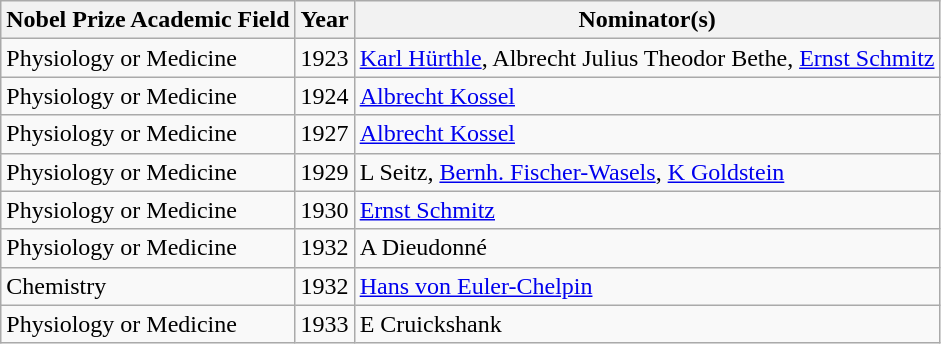<table class="wikitable">
<tr>
<th>Nobel Prize Academic Field</th>
<th>Year</th>
<th>Nominator(s)</th>
</tr>
<tr>
<td>Physiology or Medicine</td>
<td>1923</td>
<td><a href='#'>Karl Hürthle</a>, Albrecht Julius Theodor Bethe, <a href='#'>Ernst Schmitz</a></td>
</tr>
<tr>
<td>Physiology or Medicine</td>
<td>1924</td>
<td><a href='#'>Albrecht Kossel</a></td>
</tr>
<tr>
<td>Physiology or Medicine</td>
<td>1927</td>
<td><a href='#'>Albrecht Kossel</a></td>
</tr>
<tr>
<td>Physiology or Medicine</td>
<td>1929</td>
<td>L Seitz, <a href='#'>Bernh. Fischer-Wasels</a>, <a href='#'>K Goldstein</a></td>
</tr>
<tr>
<td>Physiology or Medicine</td>
<td>1930</td>
<td><a href='#'>Ernst Schmitz</a></td>
</tr>
<tr>
<td>Physiology or Medicine</td>
<td>1932</td>
<td>A Dieudonné</td>
</tr>
<tr>
<td>Chemistry</td>
<td>1932</td>
<td><a href='#'>Hans von Euler-Chelpin</a></td>
</tr>
<tr>
<td>Physiology or Medicine</td>
<td>1933</td>
<td>E Cruickshank</td>
</tr>
</table>
